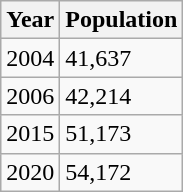<table class="wikitable">
<tr>
<th>Year</th>
<th>Population</th>
</tr>
<tr>
<td>2004</td>
<td>41,637</td>
</tr>
<tr>
<td>2006</td>
<td>42,214</td>
</tr>
<tr>
<td>2015</td>
<td>51,173</td>
</tr>
<tr>
<td>2020</td>
<td>54,172</td>
</tr>
</table>
